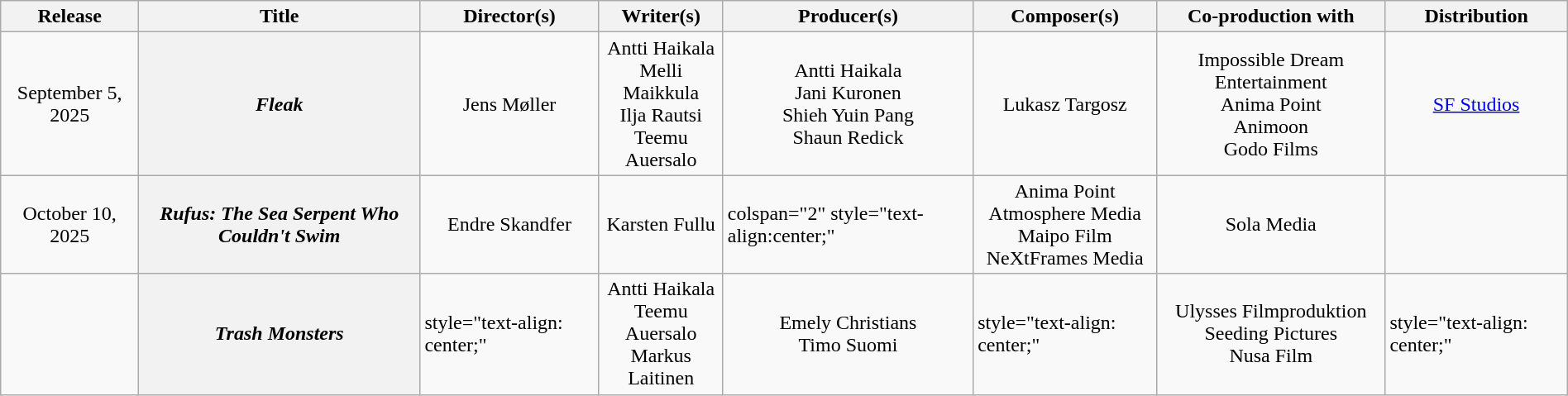<table class="wikitable plainrowheaders" style="width:100%;">
<tr>
<th scope="col">Release</th>
<th scope="col">Title</th>
<th scope="col">Director(s)</th>
<th scope="col">Writer(s)</th>
<th scope="col">Producer(s)</th>
<th scope="col">Composer(s)</th>
<th scope="col">Co-production with</th>
<th scope="col">Distribution</th>
</tr>
<tr>
<td scope="row" style="text-align:center;">September 5, 2025</td>
<th scope="row"><em>Fleak</em></th>
<td style="text-align:center;">Jens Møller</td>
<td style="text-align:center;">Antti Haikala<br>Melli Maikkula<br>Ilja Rautsi<br>Teemu Auersalo</td>
<td style="text-align:center;">Antti Haikala<br>Jani Kuronen<br>Shieh Yuin Pang<br>Shaun Redick</td>
<td style="text-align:center;">Lukasz Targosz</td>
<td style="text-align:center;">Impossible Dream Entertainment<br>Anima Point<br>Animoon<br>Godo Films</td>
<td style="text-align:center;"><a href='#'>SF Studios</a></td>
</tr>
<tr>
<td scope="row" style="text-align:center;">October 10, 2025</td>
<th scope="row"><em>Rufus: The Sea Serpent Who Couldn't Swim</em></th>
<td style="text-align:center;">Endre Skandfer</td>
<td style="text-align:center;">Karsten Fullu</td>
<td>colspan="2" style="text-align:center;" </td>
<td style="text-align:center;">Anima Point<br>Atmosphere Media<br>Maipo Film<br>NeXtFrames Media</td>
<td style="text-align:center;">Sola Media</td>
</tr>
<tr>
<td></td>
<th scope="row"><em>Trash Mon­sters</em></th>
<td>style="text-align: center;" </td>
<td style="text-align: center;">Antti Haikala<br>Teemu Auersalo<br>Markus Laitinen</td>
<td style="text-align: center;">Emely Christians<br>Timo Suomi</td>
<td>style="text-align: center;" </td>
<td style="text-align: center;">Ulysses Filmproduktion<br>Seeding Pictures<br>Nusa Film</td>
<td>style="text-align: center;" </td>
</tr>
</table>
